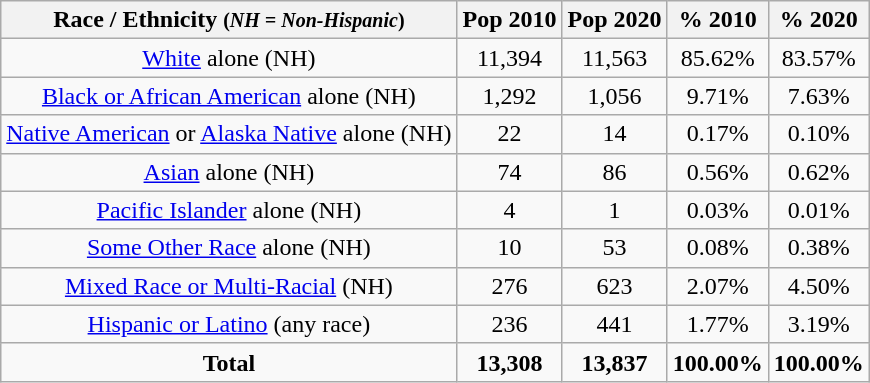<table class="wikitable" style="text-align:center;">
<tr>
<th>Race / Ethnicity <small>(<em>NH = Non-Hispanic</em>)</small></th>
<th>Pop 2010</th>
<th>Pop 2020</th>
<th>% 2010</th>
<th>% 2020</th>
</tr>
<tr>
<td><a href='#'>White</a> alone (NH)</td>
<td>11,394</td>
<td>11,563</td>
<td>85.62%</td>
<td>83.57%</td>
</tr>
<tr>
<td><a href='#'>Black or African American</a> alone (NH)</td>
<td>1,292</td>
<td>1,056</td>
<td>9.71%</td>
<td>7.63%</td>
</tr>
<tr>
<td><a href='#'>Native American</a> or <a href='#'>Alaska Native</a> alone (NH)</td>
<td>22</td>
<td>14</td>
<td>0.17%</td>
<td>0.10%</td>
</tr>
<tr>
<td><a href='#'>Asian</a> alone (NH)</td>
<td>74</td>
<td>86</td>
<td>0.56%</td>
<td>0.62%</td>
</tr>
<tr>
<td><a href='#'>Pacific Islander</a> alone (NH)</td>
<td>4</td>
<td>1</td>
<td>0.03%</td>
<td>0.01%</td>
</tr>
<tr>
<td><a href='#'>Some Other Race</a> alone (NH)</td>
<td>10</td>
<td>53</td>
<td>0.08%</td>
<td>0.38%</td>
</tr>
<tr>
<td><a href='#'>Mixed Race or Multi-Racial</a> (NH)</td>
<td>276</td>
<td>623</td>
<td>2.07%</td>
<td>4.50%</td>
</tr>
<tr>
<td><a href='#'>Hispanic or Latino</a> (any race)</td>
<td>236</td>
<td>441</td>
<td>1.77%</td>
<td>3.19%</td>
</tr>
<tr>
<td><strong>Total</strong></td>
<td><strong>13,308</strong></td>
<td><strong>13,837</strong></td>
<td><strong>100.00%</strong></td>
<td><strong>100.00%</strong></td>
</tr>
</table>
